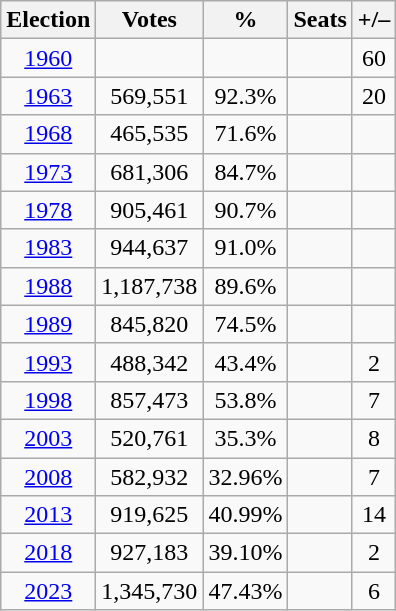<table class=wikitable style=text-align:center>
<tr>
<th>Election</th>
<th><strong>Votes</strong></th>
<th><strong>%</strong></th>
<th><strong>Seats</strong></th>
<th>+/–</th>
</tr>
<tr>
<td><a href='#'>1960</a></td>
<td></td>
<td></td>
<td></td>
<td> 60</td>
</tr>
<tr>
<td><a href='#'>1963</a></td>
<td>569,551</td>
<td>92.3%</td>
<td></td>
<td> 20</td>
</tr>
<tr>
<td><a href='#'>1968</a></td>
<td>465,535</td>
<td>71.6%</td>
<td></td>
<td></td>
</tr>
<tr>
<td><a href='#'>1973</a></td>
<td>681,306</td>
<td>84.7%</td>
<td></td>
<td></td>
</tr>
<tr>
<td><a href='#'>1978</a></td>
<td>905,461</td>
<td>90.7%</td>
<td></td>
<td></td>
</tr>
<tr>
<td><a href='#'>1983</a></td>
<td>944,637</td>
<td>91.0%</td>
<td></td>
<td></td>
</tr>
<tr>
<td><a href='#'>1988</a></td>
<td>1,187,738</td>
<td>89.6%</td>
<td></td>
<td></td>
</tr>
<tr>
<td><a href='#'>1989</a></td>
<td>845,820</td>
<td>74.5%</td>
<td></td>
<td></td>
</tr>
<tr>
<td><a href='#'>1993</a></td>
<td>488,342</td>
<td>43.4%</td>
<td></td>
<td> 2</td>
</tr>
<tr>
<td><a href='#'>1998</a></td>
<td>857,473</td>
<td>53.8%</td>
<td></td>
<td> 7</td>
</tr>
<tr>
<td><a href='#'>2003</a></td>
<td>520,761</td>
<td>35.3%</td>
<td></td>
<td> 8</td>
</tr>
<tr>
<td><a href='#'>2008</a></td>
<td>582,932</td>
<td>32.96%</td>
<td></td>
<td> 7</td>
</tr>
<tr>
<td><a href='#'>2013</a></td>
<td>919,625</td>
<td>40.99%</td>
<td></td>
<td> 14</td>
</tr>
<tr>
<td><a href='#'>2018</a></td>
<td>927,183</td>
<td>39.10%</td>
<td></td>
<td> 2</td>
</tr>
<tr>
<td><a href='#'>2023</a></td>
<td>1,345,730</td>
<td>47.43%</td>
<td></td>
<td> 6</td>
</tr>
</table>
